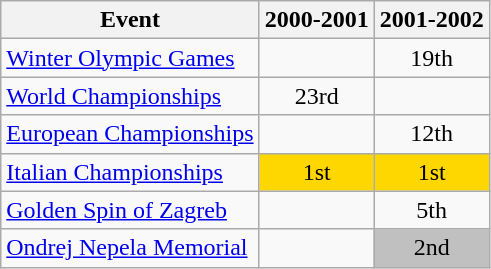<table class="wikitable">
<tr>
<th>Event</th>
<th>2000-2001</th>
<th>2001-2002</th>
</tr>
<tr>
<td><a href='#'>Winter Olympic Games</a></td>
<td></td>
<td align="center">19th</td>
</tr>
<tr>
<td><a href='#'>World Championships</a></td>
<td align="center">23rd</td>
<td></td>
</tr>
<tr>
<td><a href='#'>European Championships</a></td>
<td></td>
<td align="center">12th</td>
</tr>
<tr>
<td><a href='#'>Italian Championships</a></td>
<td align="center" bgcolor="gold">1st</td>
<td align="center" bgcolor="gold">1st</td>
</tr>
<tr>
<td><a href='#'>Golden Spin of Zagreb</a></td>
<td></td>
<td align="center">5th</td>
</tr>
<tr>
<td><a href='#'>Ondrej Nepela Memorial</a></td>
<td></td>
<td align="center" bgcolor="silver">2nd</td>
</tr>
</table>
